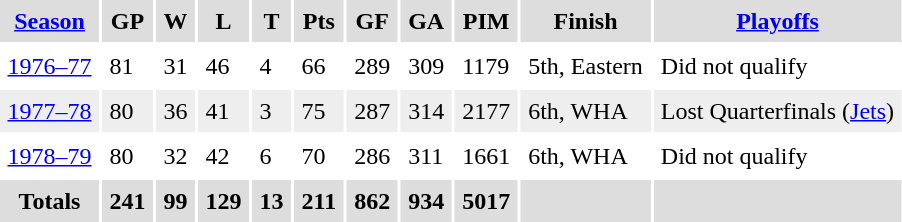<table cellpadding=5>
<tr bgcolor="#dddddd">
<th><a href='#'>Season</a></th>
<th>GP</th>
<th>W</th>
<th>L</th>
<th>T</th>
<th>Pts</th>
<th>GF</th>
<th>GA</th>
<th>PIM</th>
<th>Finish</th>
<th><a href='#'>Playoffs</a></th>
</tr>
<tr>
<td><a href='#'>1976–77</a></td>
<td>81</td>
<td>31</td>
<td>46</td>
<td>4</td>
<td>66</td>
<td>289</td>
<td>309</td>
<td>1179</td>
<td>5th, Eastern</td>
<td>Did not qualify</td>
</tr>
<tr bgcolor="#eeeeee">
<td><a href='#'>1977–78</a></td>
<td>80</td>
<td>36</td>
<td>41</td>
<td>3</td>
<td>75</td>
<td>287</td>
<td>314</td>
<td>2177</td>
<td>6th, WHA</td>
<td>Lost Quarterfinals (<a href='#'>Jets</a>)</td>
</tr>
<tr>
<td><a href='#'>1978–79</a></td>
<td>80</td>
<td>32</td>
<td>42</td>
<td>6</td>
<td>70</td>
<td>286</td>
<td>311</td>
<td>1661</td>
<td>6th, WHA</td>
<td>Did not qualify</td>
</tr>
<tr bgcolor="#dddddd">
<th>Totals</th>
<th>241</th>
<th>99</th>
<th>129</th>
<th>13</th>
<th>211</th>
<th>862</th>
<th>934</th>
<th>5017</th>
<th></th>
<th></th>
</tr>
</table>
